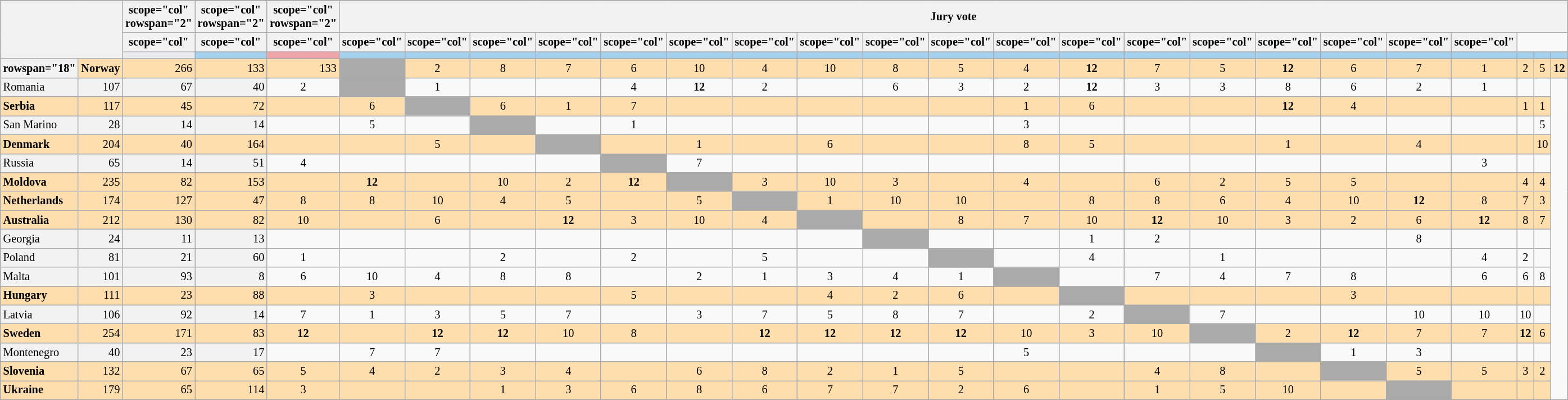<table class="wikitable plainrowheaders" style="text-align:center; font-size:85%;">
<tr>
</tr>
<tr>
<td colspan="2" rowspan="3" style="background: #F2F2F2;"></td>
<th>scope="col" rowspan="2" </th>
<th>scope="col" rowspan="2" </th>
<th>scope="col" rowspan="2" </th>
<th scope="col" colspan="21">Jury vote</th>
</tr>
<tr>
<th>scope="col" </th>
<th>scope="col" </th>
<th>scope="col" </th>
<th>scope="col" </th>
<th>scope="col" </th>
<th>scope="col" </th>
<th>scope="col" </th>
<th>scope="col" </th>
<th>scope="col" </th>
<th>scope="col" </th>
<th>scope="col" </th>
<th>scope="col" </th>
<th>scope="col" </th>
<th>scope="col" </th>
<th>scope="col" </th>
<th>scope="col" </th>
<th>scope="col" </th>
<th>scope="col" </th>
<th>scope="col" </th>
<th>scope="col" </th>
<th>scope="col" </th>
</tr>
<tr>
<td style="height:2px; background:#eaecf0; border-top:1px solid transparent;"></td>
<td style="background:#A4D1EF;"></td>
<td style="background:#EFA4A9;"></td>
<th style="background:#A4D1EF;"></th>
<th style="background:#A4D1EF;"></th>
<th style="background:#A4D1EF;"></th>
<th style="background:#A4D1EF;"></th>
<th style="background:#A4D1EF;"></th>
<th style="background:#A4D1EF;"></th>
<th style="background:#A4D1EF;"></th>
<th style="background:#A4D1EF;"></th>
<th style="background:#A4D1EF;"></th>
<th style="background:#A4D1EF;"></th>
<th style="background:#A4D1EF;"></th>
<th style="background:#A4D1EF;"></th>
<th style="background:#A4D1EF;"></th>
<th style="background:#A4D1EF;"></th>
<th style="background:#A4D1EF;"></th>
<th style="background:#A4D1EF;"></th>
<th style="background:#A4D1EF;"></th>
<th style="background:#A4D1EF;"></th>
<th style="background:#A4D1EF;"></th>
<th style="background:#A4D1EF;"></th>
<th style="background:#A4D1EF;"></th>
</tr>
<tr style="background:#ffdead;">
<th>rowspan="18" </th>
<td scope="row" style="text-align:left; font-weight:bold; background:#ffdead;">Norway</td>
<td style="text-align:right;">266</td>
<td style="text-align:right;">133</td>
<td style="text-align:right;">133</td>
<td style="background:#AAAAAA;"></td>
<td>2</td>
<td>8</td>
<td>7</td>
<td>6</td>
<td>10</td>
<td>4</td>
<td>10</td>
<td>8</td>
<td>5</td>
<td>4</td>
<td><strong>12</strong></td>
<td>7</td>
<td>5</td>
<td><strong>12</strong></td>
<td>6</td>
<td>7</td>
<td>1</td>
<td>2</td>
<td>5</td>
<td><strong>12</strong></td>
</tr>
<tr>
<td scope="row" style="text-align:left; background:#f2f2f2;">Romania</td>
<td style="text-align:right; background:#f2f2f2;">107</td>
<td style="text-align:right; background:#f2f2f2;">67</td>
<td style="text-align:right; background:#f2f2f2;">40</td>
<td>2</td>
<td style="background:#AAAAAA;"></td>
<td>1</td>
<td></td>
<td></td>
<td>4</td>
<td><strong>12</strong></td>
<td>2</td>
<td></td>
<td>6</td>
<td>3</td>
<td>2</td>
<td><strong>12</strong></td>
<td>3</td>
<td>3</td>
<td>8</td>
<td>6</td>
<td>2</td>
<td>1</td>
<td></td>
<td></td>
</tr>
<tr style="background:#ffdead;">
<td scope="row" style="text-align:left; font-weight:bold; background:#ffdead;">Serbia</td>
<td style="text-align:right;">117</td>
<td style="text-align:right;">45</td>
<td style="text-align:right;">72</td>
<td></td>
<td>6</td>
<td style="background:#AAAAAA;"></td>
<td>6</td>
<td>1</td>
<td>7</td>
<td></td>
<td></td>
<td></td>
<td></td>
<td></td>
<td>1</td>
<td>6</td>
<td></td>
<td></td>
<td><strong>12</strong></td>
<td>4</td>
<td></td>
<td></td>
<td>1</td>
<td>1</td>
</tr>
<tr>
<td scope="row" style="text-align:left; background:#f2f2f2;">San Marino</td>
<td style="text-align:right; background:#f2f2f2;">28</td>
<td style="text-align:right; background:#f2f2f2;">14</td>
<td style="text-align:right; background:#f2f2f2;">14</td>
<td></td>
<td>5</td>
<td></td>
<td style="background:#AAAAAA;"></td>
<td></td>
<td>1</td>
<td></td>
<td></td>
<td></td>
<td></td>
<td></td>
<td>3</td>
<td></td>
<td></td>
<td></td>
<td></td>
<td></td>
<td></td>
<td></td>
<td></td>
<td>5</td>
</tr>
<tr style="background:#ffdead;">
<td scope="row" style="text-align:left; font-weight:bold; background:#ffdead;">Denmark</td>
<td style="text-align:right;">204</td>
<td style="text-align:right;">40</td>
<td style="text-align:right;">164</td>
<td></td>
<td></td>
<td>5</td>
<td></td>
<td style="background:#AAAAAA;"></td>
<td></td>
<td>1</td>
<td></td>
<td>6</td>
<td></td>
<td></td>
<td>8</td>
<td>5</td>
<td></td>
<td></td>
<td>1</td>
<td></td>
<td>4</td>
<td></td>
<td></td>
<td>10</td>
</tr>
<tr>
<td scope="row" style="text-align:left; background:#f2f2f2;">Russia</td>
<td style="text-align:right; background:#f2f2f2;">65</td>
<td style="text-align:right; background:#f2f2f2;">14</td>
<td style="text-align:right; background:#f2f2f2;">51</td>
<td>4</td>
<td></td>
<td></td>
<td></td>
<td></td>
<td style="background:#AAAAAA;"></td>
<td>7</td>
<td></td>
<td></td>
<td></td>
<td></td>
<td></td>
<td></td>
<td></td>
<td></td>
<td></td>
<td></td>
<td></td>
<td>3</td>
<td></td>
<td></td>
</tr>
<tr style="background:#ffdead;">
<td scope="row" style="text-align:left; font-weight:bold; background:#ffdead;">Moldova</td>
<td style="text-align:right;">235</td>
<td style="text-align:right;">82</td>
<td style="text-align:right;">153</td>
<td></td>
<td><strong>12</strong></td>
<td></td>
<td>10</td>
<td>2</td>
<td><strong>12</strong></td>
<td style="background:#AAAAAA;"></td>
<td>3</td>
<td>10</td>
<td>3</td>
<td></td>
<td>4</td>
<td></td>
<td>6</td>
<td>2</td>
<td>5</td>
<td>5</td>
<td></td>
<td></td>
<td>4</td>
<td>4</td>
</tr>
<tr style="background:#ffdead;">
<td scope="row" style="text-align:left; font-weight:bold; background:#ffdead;">Netherlands</td>
<td style="text-align:right;">174</td>
<td style="text-align:right;">127</td>
<td style="text-align:right;">47</td>
<td>8</td>
<td>8</td>
<td>10</td>
<td>4</td>
<td>5</td>
<td></td>
<td>5</td>
<td style="background:#AAAAAA;"></td>
<td>1</td>
<td>10</td>
<td>10</td>
<td></td>
<td>8</td>
<td>8</td>
<td>6</td>
<td>4</td>
<td>10</td>
<td><strong>12</strong></td>
<td>8</td>
<td>7</td>
<td>3</td>
</tr>
<tr style="background:#ffdead;">
<td scope="row" style="text-align:left; font-weight:bold; background:#ffdead;">Australia</td>
<td style="text-align:right;">212</td>
<td style="text-align:right;">130</td>
<td style="text-align:right;">82</td>
<td>10</td>
<td></td>
<td>6</td>
<td></td>
<td><strong>12</strong></td>
<td>3</td>
<td>10</td>
<td>4</td>
<td style="background:#AAAAAA;"></td>
<td></td>
<td>8</td>
<td>7</td>
<td>10</td>
<td><strong>12</strong></td>
<td>10</td>
<td>3</td>
<td>2</td>
<td>6</td>
<td><strong>12</strong></td>
<td>8</td>
<td>7</td>
</tr>
<tr>
<td scope="row" style="text-align:left; background:#f2f2f2;">Georgia</td>
<td style="text-align:right; background:#f2f2f2;">24</td>
<td style="text-align:right; background:#f2f2f2;">11</td>
<td style="text-align:right; background:#f2f2f2;">13</td>
<td></td>
<td></td>
<td></td>
<td></td>
<td></td>
<td></td>
<td></td>
<td></td>
<td></td>
<td style="background:#AAAAAA;"></td>
<td></td>
<td></td>
<td>1</td>
<td>2</td>
<td></td>
<td></td>
<td></td>
<td>8</td>
<td></td>
<td></td>
<td></td>
</tr>
<tr>
<td scope="row" style="text-align:left; background:#f2f2f2;">Poland</td>
<td style="text-align:right; background:#f2f2f2;">81</td>
<td style="text-align:right; background:#f2f2f2;">21</td>
<td style="text-align:right; background:#f2f2f2;">60</td>
<td>1</td>
<td></td>
<td></td>
<td>2</td>
<td></td>
<td>2</td>
<td></td>
<td>5</td>
<td></td>
<td></td>
<td style="background:#AAAAAA;"></td>
<td></td>
<td>4</td>
<td></td>
<td>1</td>
<td></td>
<td></td>
<td></td>
<td>4</td>
<td>2</td>
<td></td>
</tr>
<tr>
<td scope="row" style="text-align:left; background:#f2f2f2;">Malta</td>
<td style="text-align:right; background:#f2f2f2;">101</td>
<td style="text-align:right; background:#f2f2f2;">93</td>
<td style="text-align:right; background:#f2f2f2;">8</td>
<td>6</td>
<td>10</td>
<td>4</td>
<td>8</td>
<td>8</td>
<td></td>
<td>2</td>
<td>1</td>
<td>3</td>
<td>4</td>
<td>1</td>
<td style="background:#AAAAAA;"></td>
<td></td>
<td>7</td>
<td>4</td>
<td>7</td>
<td>8</td>
<td></td>
<td>6</td>
<td>6</td>
<td>8</td>
</tr>
<tr style="background:#ffdead;">
<td scope="row" style="text-align:left; font-weight:bold; background:#ffdead;">Hungary</td>
<td style="text-align:right;">111</td>
<td style="text-align:right;">23</td>
<td style="text-align:right;">88</td>
<td></td>
<td>3</td>
<td></td>
<td></td>
<td></td>
<td>5</td>
<td></td>
<td></td>
<td>4</td>
<td>2</td>
<td>6</td>
<td></td>
<td style="background:#AAAAAA;"></td>
<td></td>
<td></td>
<td></td>
<td>3</td>
<td></td>
<td></td>
<td></td>
<td></td>
</tr>
<tr>
<td scope="row" style="text-align:left; background:#f2f2f2;">Latvia</td>
<td style="text-align:right; background:#f2f2f2;">106</td>
<td style="text-align:right; background:#f2f2f2;">92</td>
<td style="text-align:right; background:#f2f2f2;">14</td>
<td>7</td>
<td>1</td>
<td>3</td>
<td>5</td>
<td>7</td>
<td></td>
<td>3</td>
<td>7</td>
<td>5</td>
<td>8</td>
<td>7</td>
<td></td>
<td>2</td>
<td style="background:#AAAAAA;"></td>
<td>7</td>
<td></td>
<td></td>
<td>10</td>
<td>10</td>
<td>10</td>
<td></td>
</tr>
<tr style="background:#ffdead;">
<td scope="row" style="text-align:left; font-weight:bold; background:#ffdead;">Sweden</td>
<td style="text-align:right;">254</td>
<td style="text-align:right;">171</td>
<td style="text-align:right;">83</td>
<td><strong>12</strong></td>
<td></td>
<td><strong>12</strong></td>
<td><strong>12</strong></td>
<td>10</td>
<td>8</td>
<td></td>
<td><strong>12</strong></td>
<td><strong>12</strong></td>
<td><strong>12</strong></td>
<td><strong>12</strong></td>
<td>10</td>
<td>3</td>
<td>10</td>
<td style="background:#AAAAAA;"></td>
<td>2</td>
<td><strong>12</strong></td>
<td>7</td>
<td>7</td>
<td><strong>12</strong></td>
<td>6</td>
</tr>
<tr>
<td scope="row" style="text-align:left; background:#f2f2f2;">Montenegro</td>
<td style="text-align:right; background:#f2f2f2;">40</td>
<td style="text-align:right; background:#f2f2f2;">23</td>
<td style="text-align:right; background:#f2f2f2;">17</td>
<td></td>
<td>7</td>
<td>7</td>
<td></td>
<td></td>
<td></td>
<td></td>
<td></td>
<td></td>
<td></td>
<td></td>
<td>5</td>
<td></td>
<td></td>
<td></td>
<td style="background:#AAAAAA;"></td>
<td>1</td>
<td>3</td>
<td></td>
<td></td>
<td></td>
</tr>
<tr style="background:#ffdead;">
<td scope="row" style="text-align:left; font-weight:bold; background:#ffdead;">Slovenia</td>
<td style="text-align:right;">132</td>
<td style="text-align:right;">67</td>
<td style="text-align:right;">65</td>
<td>5</td>
<td>4</td>
<td>2</td>
<td>3</td>
<td>4</td>
<td></td>
<td>6</td>
<td>8</td>
<td>2</td>
<td>1</td>
<td>5</td>
<td></td>
<td></td>
<td>4</td>
<td>8</td>
<td></td>
<td style="background:#AAAAAA;"></td>
<td>5</td>
<td>5</td>
<td>3</td>
<td>2</td>
</tr>
<tr style="background:#ffdead;">
<td scope="row" style="text-align:left; font-weight:bold; background:#ffdead;">Ukraine</td>
<td style="text-align:right;">179</td>
<td style="text-align:right;">65</td>
<td style="text-align:right;">114</td>
<td>3</td>
<td></td>
<td></td>
<td>1</td>
<td>3</td>
<td>6</td>
<td>8</td>
<td>6</td>
<td>7</td>
<td>7</td>
<td>2</td>
<td>6</td>
<td></td>
<td>1</td>
<td>5</td>
<td>10</td>
<td></td>
<td style="background:#AAAAAA;"></td>
<td></td>
<td></td>
<td></td>
</tr>
</table>
